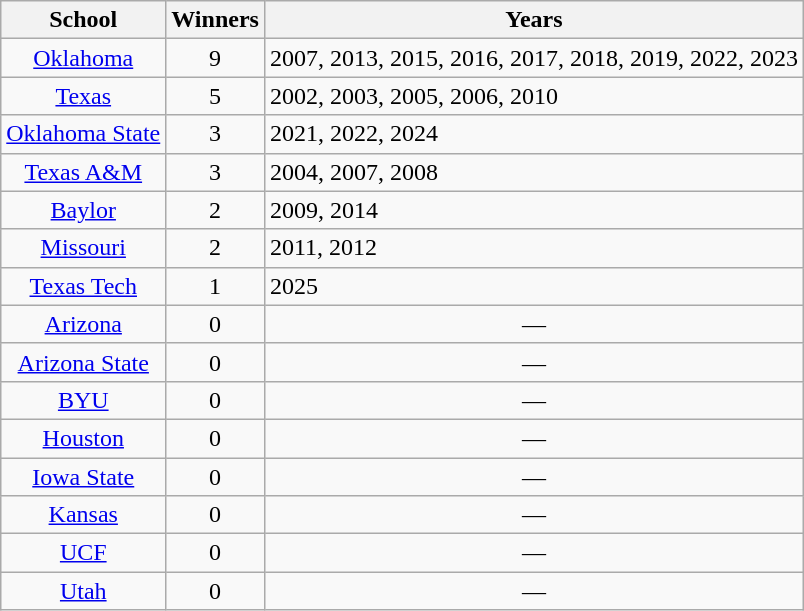<table class="wikitable">
<tr>
<th>School</th>
<th>Winners</th>
<th>Years</th>
</tr>
<tr style="text-align:center;">
<td><a href='#'>Oklahoma</a></td>
<td>9</td>
<td style="text-align:left;">2007, 2013, 2015, 2016, 2017, 2018, 2019, 2022, 2023</td>
</tr>
<tr style="text-align:center;">
<td><a href='#'>Texas</a></td>
<td>5</td>
<td style="text-align:left;">2002, 2003, 2005, 2006, 2010</td>
</tr>
<tr style="text-align:center;">
<td><a href='#'>Oklahoma State</a></td>
<td>3</td>
<td style="text-align:left;">2021, 2022, 2024</td>
</tr>
<tr align=center>
<td><a href='#'>Texas A&M</a></td>
<td>3</td>
<td style="text-align:left;">2004, 2007, 2008</td>
</tr>
<tr style="text-align:center;">
<td><a href='#'>Baylor</a></td>
<td>2</td>
<td style="text-align:left;">2009, 2014</td>
</tr>
<tr align=center>
<td><a href='#'>Missouri</a></td>
<td>2</td>
<td style="text-align:left;">2011, 2012</td>
</tr>
<tr align=center>
<td><a href='#'>Texas Tech</a></td>
<td>1</td>
<td style="text-align:left;">2025</td>
</tr>
<tr align=center>
<td><a href='#'>Arizona</a></td>
<td>0</td>
<td>—</td>
</tr>
<tr align=center>
<td><a href='#'>Arizona State</a></td>
<td>0</td>
<td>—</td>
</tr>
<tr align=center>
<td><a href='#'>BYU</a></td>
<td>0</td>
<td>—</td>
</tr>
<tr align=center>
<td><a href='#'>Houston</a></td>
<td>0</td>
<td>—</td>
</tr>
<tr align=center>
<td><a href='#'>Iowa State</a></td>
<td>0</td>
<td>—</td>
</tr>
<tr align=center>
<td><a href='#'>Kansas</a></td>
<td>0</td>
<td>—</td>
</tr>
<tr align=center>
<td><a href='#'>UCF</a></td>
<td>0</td>
<td>—</td>
</tr>
<tr align=center>
<td><a href='#'>Utah</a></td>
<td>0</td>
<td>—</td>
</tr>
</table>
